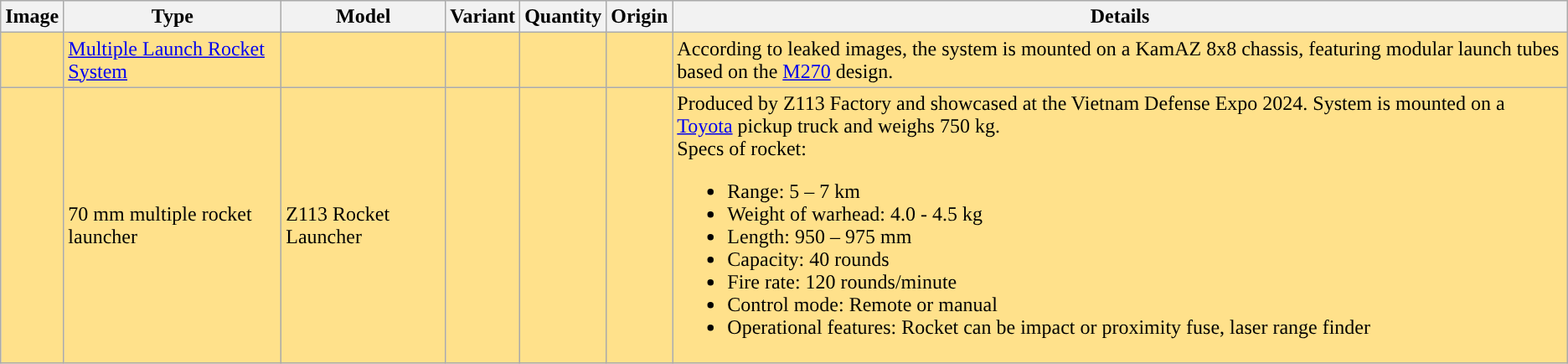<table class="wikitable">
<tr>
<th>Image</th>
<th>Type</th>
<th>Model</th>
<th>Variant</th>
<th>Quantity</th>
<th>Origin</th>
<th>Details</th>
</tr>
<tr>
<td style="background: #FFE18B"></td>
<td style="background: #FFE18B"><a href='#'>Multiple Launch Rocket System</a></td>
<td style="background: #FFE18B"></td>
<td style="background: #FFE18B"></td>
<td style="background: #FFE18B"></td>
<td style="background: #FFE18B"></td>
<td style="background: #FFE18B">According to leaked images, the system is mounted on a KamAZ 8x8 chassis, featuring modular launch tubes based on the <a href='#'>M270</a> design.</td>
</tr>
<tr>
<td style="background: #FFE18B"></td>
<td style="background: #FFE18B">70 mm multiple rocket launcher</td>
<td style="background: #FFE18B">Z113 Rocket Launcher</td>
<td style="background: #FFE18B"></td>
<td style="background: #FFE18B"></td>
<td style="background: #FFE18B"></td>
<td style="background: #FFE18B">Produced by Z113 Factory and showcased at the Vietnam Defense Expo 2024. System is mounted on a <a href='#'>Toyota</a> pickup truck and weighs 750 kg.<br>Specs of rocket:<ul><li>Range: 5 – 7 km</li><li>Weight of warhead: 4.0 - 4.5 kg</li><li>Length: 950 – 975 mm</li><li>Capacity: 40 rounds</li><li>Fire rate: 120 rounds/minute</li><li>Control mode: Remote or manual</li><li>Operational features: Rocket can be impact or proximity fuse, laser range finder</li></ul></td>
</tr>
</table>
